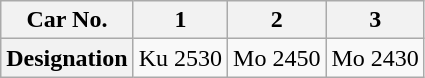<table class="wikitable">
<tr>
<th>Car No.</th>
<th>1</th>
<th>2</th>
<th>3</th>
</tr>
<tr>
<th>Designation</th>
<td>Ku 2530</td>
<td>Mo 2450</td>
<td>Mo 2430</td>
</tr>
</table>
